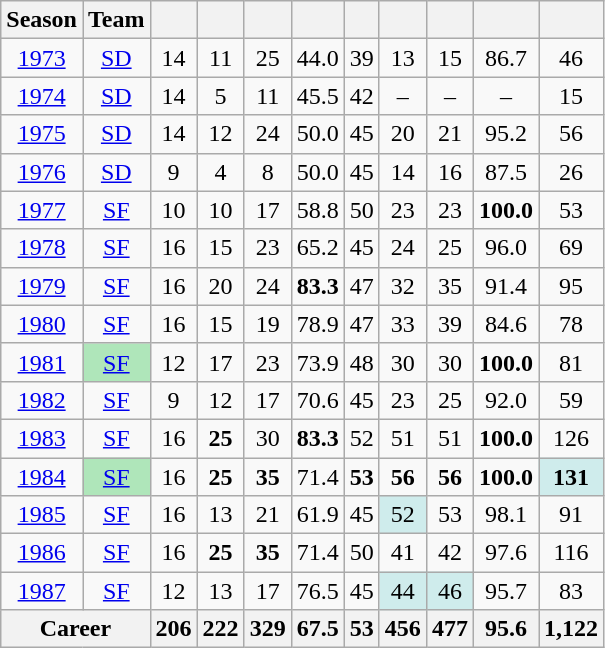<table class="wikitable" style="text-align:center;">
<tr>
<th>Season</th>
<th>Team</th>
<th></th>
<th></th>
<th></th>
<th></th>
<th></th>
<th></th>
<th></th>
<th></th>
<th></th>
</tr>
<tr>
<td><a href='#'>1973</a></td>
<td><a href='#'>SD</a></td>
<td>14</td>
<td>11</td>
<td>25</td>
<td>44.0</td>
<td>39</td>
<td>13</td>
<td>15</td>
<td>86.7</td>
<td>46</td>
</tr>
<tr>
<td><a href='#'>1974</a></td>
<td><a href='#'>SD</a></td>
<td>14</td>
<td>5</td>
<td>11</td>
<td>45.5</td>
<td>42</td>
<td>–</td>
<td>–</td>
<td>–</td>
<td>15</td>
</tr>
<tr>
<td><a href='#'>1975</a></td>
<td><a href='#'>SD</a></td>
<td>14</td>
<td>12</td>
<td>24</td>
<td>50.0</td>
<td>45</td>
<td>20</td>
<td>21</td>
<td>95.2</td>
<td>56</td>
</tr>
<tr>
<td><a href='#'>1976</a></td>
<td><a href='#'>SD</a></td>
<td>9</td>
<td>4</td>
<td>8</td>
<td>50.0</td>
<td>45</td>
<td>14</td>
<td>16</td>
<td>87.5</td>
<td>26</td>
</tr>
<tr>
<td><a href='#'>1977</a></td>
<td><a href='#'>SF</a></td>
<td>10</td>
<td>10</td>
<td>17</td>
<td>58.8</td>
<td>50</td>
<td>23</td>
<td>23</td>
<td><strong>100.0</strong></td>
<td>53</td>
</tr>
<tr>
<td><a href='#'>1978</a></td>
<td><a href='#'>SF</a></td>
<td>16</td>
<td>15</td>
<td>23</td>
<td>65.2</td>
<td>45</td>
<td>24</td>
<td>25</td>
<td>96.0</td>
<td>69</td>
</tr>
<tr>
<td><a href='#'>1979</a></td>
<td><a href='#'>SF</a></td>
<td>16</td>
<td>20</td>
<td>24</td>
<td><strong>83.3</strong></td>
<td>47</td>
<td>32</td>
<td>35</td>
<td>91.4</td>
<td>95</td>
</tr>
<tr>
<td><a href='#'>1980</a></td>
<td><a href='#'>SF</a></td>
<td>16</td>
<td>15</td>
<td>19</td>
<td>78.9</td>
<td>47</td>
<td>33</td>
<td>39</td>
<td>84.6</td>
<td>78</td>
</tr>
<tr>
<td><a href='#'>1981</a></td>
<td style="background:#afe6ba;"><a href='#'>SF</a></td>
<td>12</td>
<td>17</td>
<td>23</td>
<td>73.9</td>
<td>48</td>
<td>30</td>
<td>30</td>
<td><strong>100.0</strong></td>
<td>81</td>
</tr>
<tr>
<td><a href='#'>1982</a></td>
<td><a href='#'>SF</a></td>
<td>9</td>
<td>12</td>
<td>17</td>
<td>70.6</td>
<td>45</td>
<td>23</td>
<td>25</td>
<td>92.0</td>
<td>59</td>
</tr>
<tr>
<td><a href='#'>1983</a></td>
<td><a href='#'>SF</a></td>
<td>16</td>
<td><strong>25</strong></td>
<td>30</td>
<td><strong>83.3</strong></td>
<td>52</td>
<td>51</td>
<td>51</td>
<td><strong>100.0</strong></td>
<td>126</td>
</tr>
<tr>
<td><a href='#'>1984</a></td>
<td style="background:#afe6ba;"><a href='#'>SF</a></td>
<td>16</td>
<td><strong>25</strong></td>
<td><strong>35</strong></td>
<td>71.4</td>
<td><strong>53</strong></td>
<td><strong>56</strong></td>
<td><strong>56</strong></td>
<td><strong>100.0</strong></td>
<td style="background:#cfecec;"><strong>131</strong></td>
</tr>
<tr>
<td><a href='#'>1985</a></td>
<td><a href='#'>SF</a></td>
<td>16</td>
<td>13</td>
<td>21</td>
<td>61.9</td>
<td>45</td>
<td style="background:#cfecec;">52</td>
<td>53</td>
<td>98.1</td>
<td>91</td>
</tr>
<tr>
<td><a href='#'>1986</a></td>
<td><a href='#'>SF</a></td>
<td>16</td>
<td><strong>25</strong></td>
<td><strong>35</strong></td>
<td>71.4</td>
<td>50</td>
<td>41</td>
<td>42</td>
<td>97.6</td>
<td>116</td>
</tr>
<tr>
<td><a href='#'>1987</a></td>
<td><a href='#'>SF</a></td>
<td>12</td>
<td>13</td>
<td>17</td>
<td>76.5</td>
<td>45</td>
<td style="background:#cfecec;">44</td>
<td style="background:#cfecec;">46</td>
<td>95.7</td>
<td>83</td>
</tr>
<tr>
<th colspan="2">Career</th>
<th>206</th>
<th>222</th>
<th>329</th>
<th>67.5</th>
<th>53</th>
<th>456</th>
<th>477</th>
<th>95.6</th>
<th>1,122</th>
</tr>
</table>
